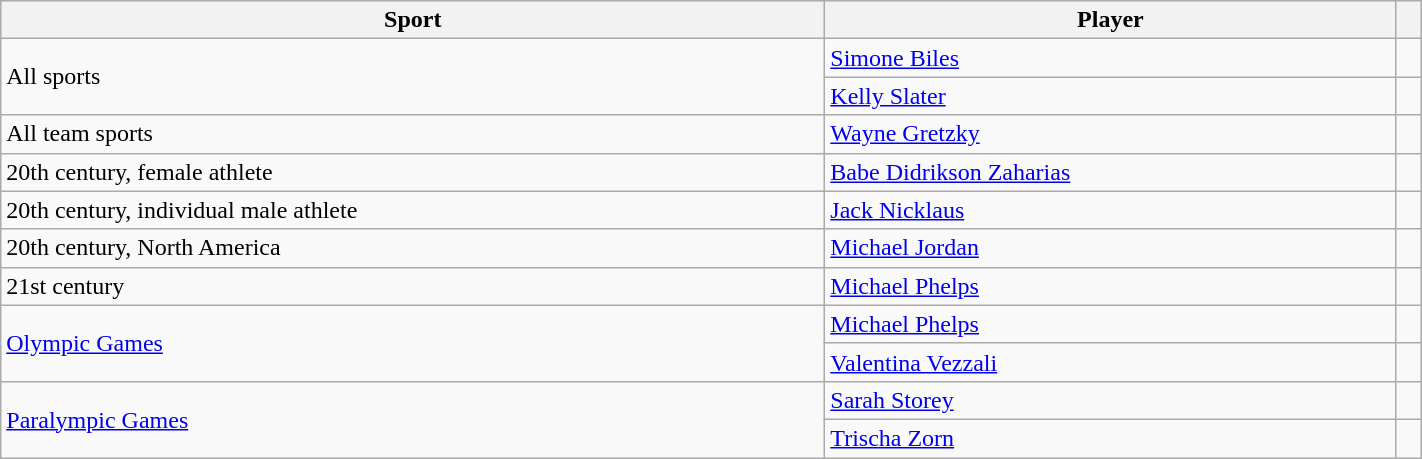<table class="wikitable mw-uncollapsed" style="width:75%;">
<tr>
<th>Sport</th>
<th>Player</th>
<th></th>
</tr>
<tr>
<td rowspan="2">All sports</td>
<td><a href='#'>Simone Biles</a></td>
<td></td>
</tr>
<tr>
<td><a href='#'>Kelly Slater</a></td>
<td></td>
</tr>
<tr>
<td>All team sports</td>
<td><a href='#'>Wayne Gretzky</a></td>
<td></td>
</tr>
<tr>
<td>20th century, female athlete</td>
<td><a href='#'>Babe Didrikson Zaharias</a></td>
<td></td>
</tr>
<tr>
<td>20th century, individual male athlete</td>
<td><a href='#'>Jack Nicklaus</a></td>
<td></td>
</tr>
<tr>
<td>20th century, North America</td>
<td><a href='#'>Michael Jordan</a></td>
<td></td>
</tr>
<tr>
<td>21st century</td>
<td><a href='#'>Michael Phelps</a></td>
<td></td>
</tr>
<tr>
<td rowspan="2"><a href='#'>Olympic Games</a></td>
<td><a href='#'>Michael Phelps</a></td>
<td></td>
</tr>
<tr>
<td><a href='#'>Valentina Vezzali</a></td>
<td></td>
</tr>
<tr>
<td rowspan="2"><a href='#'>Paralympic Games</a></td>
<td><a href='#'>Sarah Storey</a></td>
<td></td>
</tr>
<tr>
<td><a href='#'>Trischa Zorn</a></td>
<td></td>
</tr>
</table>
